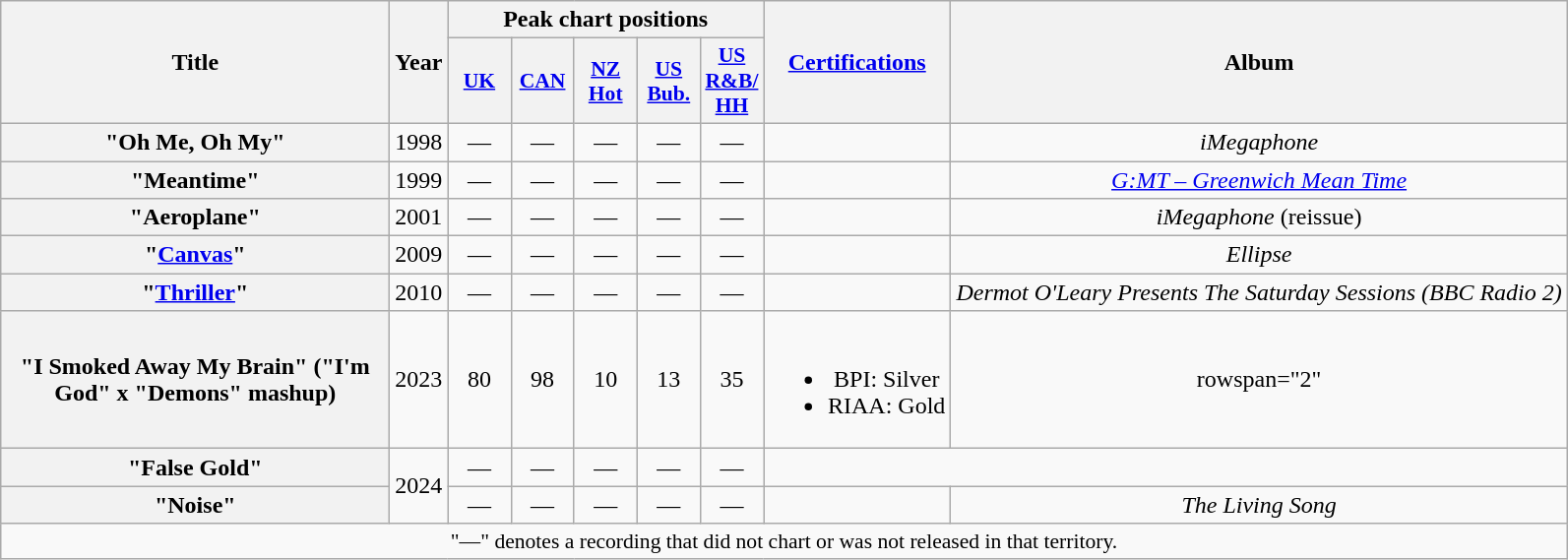<table class="wikitable plainrowheaders" style="text-align:center;">
<tr>
<th scope="col" rowspan="2" style="width:16em;">Title</th>
<th scope="col" rowspan="2">Year</th>
<th scope="col" colspan="5">Peak chart positions</th>
<th scope="col" rowspan="2"><a href='#'>Certifications</a></th>
<th scope="col" rowspan="2">Album</th>
</tr>
<tr>
<th scope="col" style="width:2.5em;font-size:90%;"><a href='#'>UK</a><br></th>
<th scope="col" style="width:2.5em;font-size:90%;"><a href='#'>CAN</a><br></th>
<th scope="col" style="width:2.5em;font-size:90%;"><a href='#'>NZ<br>Hot</a><br></th>
<th scope="col" style="width:2.5em;font-size:90%;"><a href='#'>US<br>Bub.</a><br></th>
<th scope="col" style="width:2.5em;font-size:90%;"><a href='#'>US<br>R&B/<br>HH</a><br></th>
</tr>
<tr>
<th scope="row">"Oh Me, Oh My"</th>
<td>1998</td>
<td>—</td>
<td>—</td>
<td>—</td>
<td>—</td>
<td>—</td>
<td></td>
<td><em>iMegaphone</em></td>
</tr>
<tr>
<th scope="row">"Meantime"<br></th>
<td>1999</td>
<td>—</td>
<td>—</td>
<td>—</td>
<td>—</td>
<td>—</td>
<td></td>
<td><em><a href='#'>G:MT – Greenwich Mean Time</a></em></td>
</tr>
<tr>
<th scope="row">"Aeroplane"</th>
<td>2001</td>
<td>—</td>
<td>—</td>
<td>—</td>
<td>—</td>
<td>—</td>
<td></td>
<td><em>iMegaphone</em> (reissue)</td>
</tr>
<tr>
<th scope="row">"<a href='#'>Canvas</a>"</th>
<td>2009</td>
<td>—</td>
<td>—</td>
<td>—</td>
<td>—</td>
<td>—</td>
<td></td>
<td><em>Ellipse</em></td>
</tr>
<tr>
<th scope="row">"<a href='#'>Thriller</a>"</th>
<td>2010</td>
<td>—</td>
<td>—</td>
<td>—</td>
<td>—</td>
<td>—</td>
<td></td>
<td><em>Dermot O'Leary Presents The Saturday Sessions (BBC Radio 2)</em></td>
</tr>
<tr>
<th scope="row">"I Smoked Away My Brain" ("I'm God" x "Demons" mashup)<br></th>
<td>2023</td>
<td>80</td>
<td>98</td>
<td>10</td>
<td>13</td>
<td>35</td>
<td><br><ul><li>BPI: Silver</li><li>RIAA: Gold</li></ul></td>
<td>rowspan="2" </td>
</tr>
<tr>
<th scope="row">"False Gold"<br></th>
<td rowspan="2">2024</td>
<td>—</td>
<td>—</td>
<td>—</td>
<td>—</td>
<td>—</td>
</tr>
<tr>
<th scope="row">"Noise"</th>
<td>—</td>
<td>—</td>
<td>—</td>
<td>—</td>
<td>—</td>
<td></td>
<td><em>The Living Song</em></td>
</tr>
<tr>
<td colspan="9" style="font-size:90%">"—" denotes a recording that did not chart or was not released in that territory.</td>
</tr>
</table>
